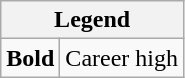<table class="wikitable mw-collapsible mw-collapsed">
<tr>
<th colspan="2">Legend</th>
</tr>
<tr>
<td><strong>Bold</strong></td>
<td>Career high</td>
</tr>
</table>
